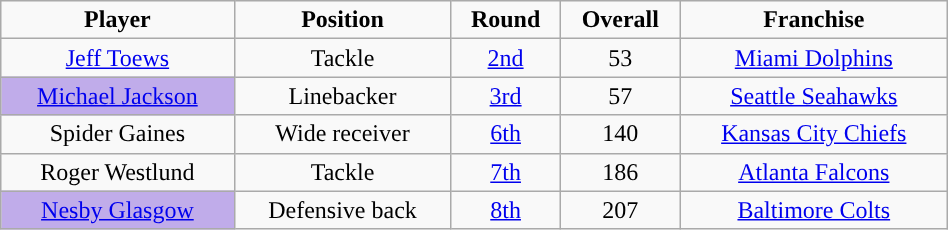<table class="wikitable" width="50%">
<tr align="center">
<td><strong>Player</strong></td>
<td><strong>Position</strong></td>
<td><strong>Round</strong></td>
<td><strong>Overall</strong></td>
<td><strong>Franchise</strong></td>
</tr>
<tr align="center" bgcolor="">
<td><a href='#'>Jeff Toews</a></td>
<td>Tackle</td>
<td><a href='#'>2nd</a></td>
<td>53</td>
<td><a href='#'>Miami Dolphins</a></td>
</tr>
<tr align="center" bgcolor="">
<td bgcolor="C0ACEA"><a href='#'>Michael Jackson</a></td>
<td>Linebacker</td>
<td><a href='#'>3rd</a></td>
<td>57</td>
<td><a href='#'>Seattle Seahawks</a></td>
</tr>
<tr align="center" bgcolor="">
<td>Spider Gaines</td>
<td>Wide receiver</td>
<td><a href='#'>6th</a></td>
<td>140</td>
<td><a href='#'>Kansas City Chiefs</a></td>
</tr>
<tr align="center" bgcolor="">
<td>Roger Westlund</td>
<td>Tackle</td>
<td><a href='#'>7th</a></td>
<td>186</td>
<td><a href='#'>Atlanta Falcons</a></td>
</tr>
<tr align="center" bgcolor="">
<td bgcolor="C0ACEA"><a href='#'>Nesby Glasgow</a></td>
<td>Defensive back</td>
<td><a href='#'>8th</a></td>
<td>207</td>
<td><a href='#'>Baltimore Colts</a><br></td>
</tr>
</table>
